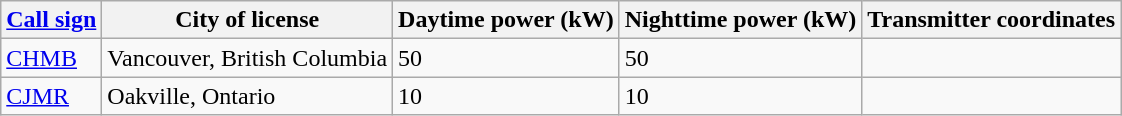<table class="wikitable sortable">
<tr>
<th><a href='#'>Call sign</a></th>
<th>City of license</th>
<th>Daytime power (kW)</th>
<th>Nighttime power (kW)</th>
<th>Transmitter coordinates</th>
</tr>
<tr>
<td><a href='#'>CHMB</a></td>
<td>Vancouver, British Columbia</td>
<td>50</td>
<td>50</td>
<td></td>
</tr>
<tr>
<td><a href='#'>CJMR</a></td>
<td>Oakville, Ontario</td>
<td>10</td>
<td>10</td>
<td></td>
</tr>
</table>
